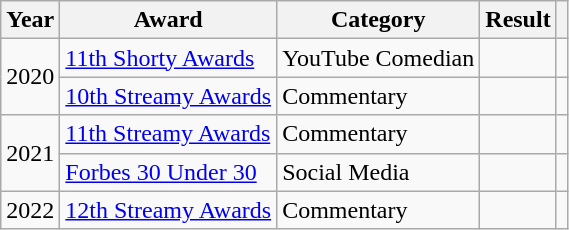<table class="wikitable">
<tr>
<th>Year</th>
<th>Award</th>
<th>Category</th>
<th>Result</th>
<th></th>
</tr>
<tr>
<td rowspan=2>2020</td>
<td><a href='#'>11th Shorty Awards</a></td>
<td>YouTube Comedian</td>
<td></td>
<td align="center"></td>
</tr>
<tr>
<td><a href='#'>10th Streamy Awards</a></td>
<td>Commentary</td>
<td></td>
<td align="center"></td>
</tr>
<tr>
<td rowspan="2">2021</td>
<td><a href='#'>11th Streamy Awards</a></td>
<td>Commentary</td>
<td></td>
<td align="center"></td>
</tr>
<tr>
<td><a href='#'>Forbes 30 Under 30</a></td>
<td>Social Media</td>
<td></td>
<td align="center"></td>
</tr>
<tr>
<td>2022</td>
<td><a href='#'>12th Streamy Awards</a></td>
<td>Commentary</td>
<td></td>
<td align="center"></td>
</tr>
</table>
